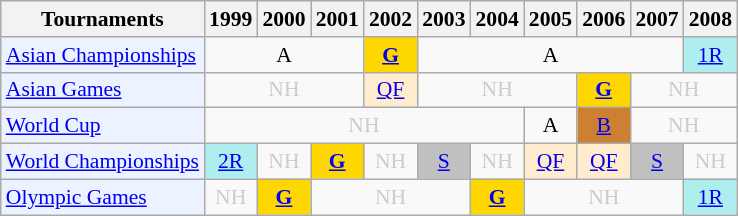<table class="wikitable" style="font-size: 90%; text-align:center">
<tr>
<th>Tournaments</th>
<th>1999</th>
<th>2000</th>
<th>2001</th>
<th>2002</th>
<th>2003</th>
<th>2004</th>
<th>2005</th>
<th>2006</th>
<th>2007</th>
<th>2008</th>
</tr>
<tr>
<td bgcolor="#ECF2FF"; align="left"><a href='#'>Asian Championships</a></td>
<td colspan="3">A</td>
<td bgcolor=gold><a href='#'><strong>G</strong></a></td>
<td colspan="5">A</td>
<td bgcolor=AFEEEE><a href='#'>1R</a></td>
</tr>
<tr>
<td bgcolor="#ECF2FF"; align="left"><a href='#'>Asian Games</a></td>
<td colspan="3" style=color:#ccc>NH</td>
<td bgcolor=FFEBCD><a href='#'>QF</a></td>
<td colspan="3" style=color:#ccc>NH</td>
<td bgcolor=gold><a href='#'><strong>G</strong></a></td>
<td colspan="2" style=color:#ccc>NH</td>
</tr>
<tr>
<td bgcolor="#ECF2FF"; align="left"><a href='#'>World Cup</a></td>
<td colspan="6" style=color:#ccc>NH</td>
<td>A</td>
<td bgcolor=CD7F32><a href='#'>B</a></td>
<td colspan="2" style=color:#ccc>NH</td>
</tr>
<tr>
<td bgcolor="#ECF2FF"; align="left"><a href='#'>World Championships</a></td>
<td bgcolor=AFEEEE><a href='#'>2R</a></td>
<td style=color:#ccc>NH</td>
<td bgcolor=gold><a href='#'><strong>G</strong></a></td>
<td style=color:#ccc>NH</td>
<td bgcolor=silver><a href='#'>S</a></td>
<td style=color:#ccc>NH</td>
<td bgcolor=FFEBCD><a href='#'>QF</a></td>
<td bgcolor=FFEBCD><a href='#'>QF</a></td>
<td bgcolor=silver><a href='#'>S</a></td>
<td style=color:#ccc>NH</td>
</tr>
<tr>
<td bgcolor="#ECF2FF"; align="left"><a href='#'>Olympic Games</a></td>
<td style=color:#ccc>NH</td>
<td bgcolor=gold><a href='#'><strong>G</strong></a></td>
<td colspan="3" style=color:#ccc>NH</td>
<td bgcolor=gold><a href='#'><strong>G</strong></a></td>
<td colspan="3" style=color:#ccc>NH</td>
<td bgcolor=AFEEEE><a href='#'>1R</a></td>
</tr>
</table>
